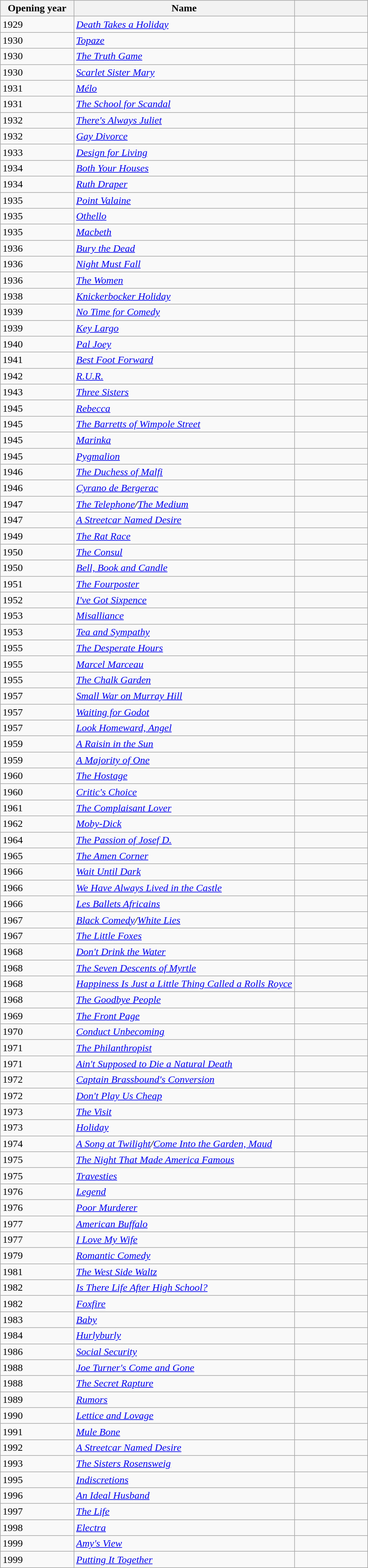<table class="wikitable sortable collapsible">
<tr>
<th width=20% scope="col">Opening year</th>
<th width=60% scope="col">Name</th>
<th width=20% scope="col" class="unsortable"></th>
</tr>
<tr>
<td>1929</td>
<td><em><a href='#'>Death Takes a Holiday</a></em></td>
<td></td>
</tr>
<tr>
<td>1930</td>
<td><em><a href='#'>Topaze</a></em></td>
<td></td>
</tr>
<tr>
<td>1930</td>
<td><em><a href='#'>The Truth Game</a></em></td>
<td></td>
</tr>
<tr>
<td>1930</td>
<td><em><a href='#'>Scarlet Sister Mary</a></em></td>
<td></td>
</tr>
<tr>
<td>1931</td>
<td><em><a href='#'>Mélo</a></em></td>
<td></td>
</tr>
<tr>
<td>1931</td>
<td><em><a href='#'>The School for Scandal</a></em></td>
<td></td>
</tr>
<tr>
<td>1932</td>
<td><em><a href='#'>There's Always Juliet</a></em></td>
<td></td>
</tr>
<tr>
<td>1932</td>
<td><em><a href='#'>Gay Divorce</a></em></td>
<td></td>
</tr>
<tr>
<td>1933</td>
<td><em><a href='#'>Design for Living</a></em></td>
<td></td>
</tr>
<tr>
<td>1934</td>
<td><em><a href='#'>Both Your Houses</a></em></td>
<td></td>
</tr>
<tr>
<td>1934</td>
<td><em><a href='#'>Ruth Draper</a></em></td>
<td></td>
</tr>
<tr>
<td>1935</td>
<td><em><a href='#'>Point Valaine</a></em></td>
<td></td>
</tr>
<tr>
<td>1935</td>
<td><em><a href='#'>Othello</a></em></td>
<td></td>
</tr>
<tr>
<td>1935</td>
<td><em><a href='#'>Macbeth</a></em></td>
<td></td>
</tr>
<tr>
<td>1936</td>
<td><em><a href='#'>Bury the Dead</a></em></td>
<td></td>
</tr>
<tr>
<td>1936</td>
<td><em><a href='#'>Night Must Fall</a></em></td>
<td></td>
</tr>
<tr>
<td>1936</td>
<td><em><a href='#'>The Women</a></em></td>
<td></td>
</tr>
<tr>
<td>1938</td>
<td><em><a href='#'>Knickerbocker Holiday</a></em></td>
<td></td>
</tr>
<tr>
<td>1939</td>
<td><em><a href='#'>No Time for Comedy</a></em></td>
<td></td>
</tr>
<tr>
<td>1939</td>
<td><em><a href='#'>Key Largo</a></em></td>
<td></td>
</tr>
<tr>
<td>1940</td>
<td><em><a href='#'>Pal Joey</a></em></td>
<td></td>
</tr>
<tr>
<td>1941</td>
<td><em><a href='#'>Best Foot Forward</a></em></td>
<td></td>
</tr>
<tr>
<td>1942</td>
<td><em><a href='#'>R.U.R.</a></em></td>
<td></td>
</tr>
<tr>
<td>1943</td>
<td><em><a href='#'>Three Sisters</a></em></td>
<td></td>
</tr>
<tr>
<td>1945</td>
<td><em><a href='#'>Rebecca</a></em></td>
<td></td>
</tr>
<tr>
<td>1945</td>
<td><em><a href='#'>The Barretts of Wimpole Street</a></em></td>
<td></td>
</tr>
<tr>
<td>1945</td>
<td><em><a href='#'>Marinka</a></em></td>
<td></td>
</tr>
<tr>
<td>1945</td>
<td><em><a href='#'>Pygmalion</a></em></td>
<td></td>
</tr>
<tr>
<td>1946</td>
<td><em><a href='#'>The Duchess of Malfi</a></em></td>
<td></td>
</tr>
<tr>
<td>1946</td>
<td><em><a href='#'>Cyrano de Bergerac</a></em></td>
<td></td>
</tr>
<tr>
<td>1947</td>
<td><em><a href='#'>The Telephone</a>/<a href='#'>The Medium</a></em></td>
<td></td>
</tr>
<tr>
<td>1947</td>
<td><em><a href='#'>A Streetcar Named Desire</a></em></td>
<td></td>
</tr>
<tr>
<td>1949</td>
<td><em><a href='#'>The Rat Race</a></em></td>
<td></td>
</tr>
<tr>
<td>1950</td>
<td><em><a href='#'>The Consul</a></em></td>
<td></td>
</tr>
<tr>
<td>1950</td>
<td><em><a href='#'>Bell, Book and Candle</a></em></td>
<td></td>
</tr>
<tr>
<td>1951</td>
<td><em><a href='#'>The Fourposter</a></em></td>
<td></td>
</tr>
<tr>
<td>1952</td>
<td><em><a href='#'>I've Got Sixpence</a></em></td>
<td></td>
</tr>
<tr>
<td>1953</td>
<td><em><a href='#'>Misalliance</a></em></td>
<td></td>
</tr>
<tr>
<td>1953</td>
<td><em><a href='#'>Tea and Sympathy</a></em></td>
<td></td>
</tr>
<tr>
<td>1955</td>
<td><em><a href='#'>The Desperate Hours</a></em></td>
<td></td>
</tr>
<tr>
<td>1955</td>
<td><em><a href='#'>Marcel Marceau</a></em></td>
<td></td>
</tr>
<tr>
<td>1955</td>
<td><em><a href='#'>The Chalk Garden</a></em></td>
<td></td>
</tr>
<tr>
<td>1957</td>
<td><em><a href='#'>Small War on Murray Hill</a></em></td>
<td></td>
</tr>
<tr>
<td>1957</td>
<td><em><a href='#'>Waiting for Godot</a></em></td>
<td></td>
</tr>
<tr>
<td>1957</td>
<td><em><a href='#'>Look Homeward, Angel</a></em></td>
<td></td>
</tr>
<tr>
<td>1959</td>
<td><em><a href='#'>A Raisin in the Sun</a></em></td>
<td></td>
</tr>
<tr>
<td>1959</td>
<td><em><a href='#'>A Majority of One</a></em></td>
<td></td>
</tr>
<tr>
<td>1960</td>
<td><em><a href='#'>The Hostage</a></em></td>
<td></td>
</tr>
<tr>
<td>1960</td>
<td><em><a href='#'>Critic's Choice</a></em></td>
<td></td>
</tr>
<tr>
<td>1961</td>
<td><em><a href='#'>The Complaisant Lover</a></em></td>
<td></td>
</tr>
<tr>
<td>1962</td>
<td><em><a href='#'>Moby-Dick</a></em></td>
<td></td>
</tr>
<tr>
<td>1964</td>
<td><em><a href='#'>The Passion of Josef D.</a></em></td>
<td></td>
</tr>
<tr>
<td>1965</td>
<td><em><a href='#'>The Amen Corner</a></em></td>
<td></td>
</tr>
<tr>
<td>1966</td>
<td><em><a href='#'>Wait Until Dark</a></em></td>
<td></td>
</tr>
<tr>
<td>1966</td>
<td><em><a href='#'>We Have Always Lived in the Castle</a></em></td>
<td></td>
</tr>
<tr>
<td>1966</td>
<td><em><a href='#'>Les Ballets Africains</a></em></td>
<td></td>
</tr>
<tr>
<td>1967</td>
<td><em><a href='#'>Black Comedy</a>/<a href='#'>White Lies</a></em></td>
<td></td>
</tr>
<tr>
<td>1967</td>
<td><em><a href='#'>The Little Foxes</a></em></td>
<td></td>
</tr>
<tr>
<td>1968</td>
<td><em><a href='#'>Don't Drink the Water</a></em></td>
<td></td>
</tr>
<tr>
<td>1968</td>
<td><em><a href='#'>The Seven Descents of Myrtle</a></em></td>
<td></td>
</tr>
<tr>
<td>1968</td>
<td><em><a href='#'>Happiness Is Just a Little Thing Called a Rolls Royce</a></em></td>
<td></td>
</tr>
<tr>
<td>1968</td>
<td><em><a href='#'>The Goodbye People</a></em></td>
<td></td>
</tr>
<tr>
<td>1969</td>
<td><em><a href='#'>The Front Page</a></em></td>
<td></td>
</tr>
<tr>
<td>1970</td>
<td><em><a href='#'>Conduct Unbecoming</a></em></td>
<td></td>
</tr>
<tr>
<td>1971</td>
<td><em><a href='#'>The Philanthropist</a></em></td>
<td></td>
</tr>
<tr>
<td>1971</td>
<td><em><a href='#'>Ain't Supposed to Die a Natural Death</a></em></td>
<td></td>
</tr>
<tr>
<td>1972</td>
<td><em><a href='#'>Captain Brassbound's Conversion</a></em></td>
<td></td>
</tr>
<tr>
<td>1972</td>
<td><em><a href='#'>Don't Play Us Cheap</a></em></td>
<td></td>
</tr>
<tr>
<td>1973</td>
<td><em><a href='#'>The Visit</a></em></td>
<td></td>
</tr>
<tr>
<td>1973</td>
<td><em><a href='#'>Holiday</a></em></td>
<td></td>
</tr>
<tr>
<td>1974</td>
<td><em><a href='#'>A Song at Twilight</a>/<a href='#'>Come Into the Garden, Maud</a></em></td>
<td></td>
</tr>
<tr>
<td>1975</td>
<td><em><a href='#'>The Night That Made America Famous</a></em></td>
<td></td>
</tr>
<tr>
<td>1975</td>
<td><em><a href='#'>Travesties</a></em></td>
<td></td>
</tr>
<tr>
<td>1976</td>
<td><em><a href='#'>Legend</a></em></td>
<td></td>
</tr>
<tr>
<td>1976</td>
<td><em><a href='#'>Poor Murderer</a></em></td>
<td></td>
</tr>
<tr>
<td>1977</td>
<td><em><a href='#'>American Buffalo</a></em></td>
<td></td>
</tr>
<tr>
<td>1977</td>
<td><em><a href='#'>I Love My Wife</a></em></td>
<td></td>
</tr>
<tr>
<td>1979</td>
<td><em><a href='#'>Romantic Comedy</a></em></td>
<td></td>
</tr>
<tr>
<td>1981</td>
<td><em><a href='#'>The West Side Waltz</a></em></td>
<td></td>
</tr>
<tr>
<td>1982</td>
<td><em><a href='#'>Is There Life After High School?</a></em></td>
<td></td>
</tr>
<tr>
<td>1982</td>
<td><em><a href='#'>Foxfire</a></em></td>
<td></td>
</tr>
<tr>
<td>1983</td>
<td><em><a href='#'>Baby</a></em></td>
<td></td>
</tr>
<tr>
<td>1984</td>
<td><em><a href='#'>Hurlyburly</a></em></td>
<td></td>
</tr>
<tr>
<td>1986</td>
<td><em><a href='#'>Social Security</a></em></td>
<td></td>
</tr>
<tr>
<td>1988</td>
<td><em><a href='#'>Joe Turner's Come and Gone</a></em></td>
<td></td>
</tr>
<tr>
<td>1988</td>
<td><em><a href='#'>The Secret Rapture</a></em></td>
<td></td>
</tr>
<tr>
<td>1989</td>
<td><em><a href='#'>Rumors</a></em></td>
<td></td>
</tr>
<tr>
<td>1990</td>
<td><em><a href='#'>Lettice and Lovage</a></em></td>
<td></td>
</tr>
<tr>
<td>1991</td>
<td><em><a href='#'>Mule Bone</a></em></td>
<td></td>
</tr>
<tr>
<td>1992</td>
<td><em><a href='#'>A Streetcar Named Desire</a></em></td>
<td></td>
</tr>
<tr>
<td>1993</td>
<td><em><a href='#'>The Sisters Rosensweig</a></em></td>
<td></td>
</tr>
<tr>
<td>1995</td>
<td><em><a href='#'>Indiscretions</a></em></td>
<td></td>
</tr>
<tr>
<td>1996</td>
<td><em><a href='#'>An Ideal Husband</a></em></td>
<td></td>
</tr>
<tr>
<td>1997</td>
<td><em><a href='#'>The Life</a></em></td>
<td></td>
</tr>
<tr>
<td>1998</td>
<td><em><a href='#'>Electra</a></em></td>
<td></td>
</tr>
<tr>
<td>1999</td>
<td><em><a href='#'>Amy's View</a></em></td>
<td></td>
</tr>
<tr>
<td>1999</td>
<td><em><a href='#'>Putting It Together</a></em></td>
<td></td>
</tr>
</table>
